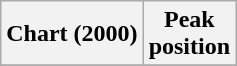<table class="wikitable sortable plainrowheaders">
<tr>
<th scope="col">Chart (2000)</th>
<th scope="col">Peak<br>position</th>
</tr>
<tr>
</tr>
</table>
